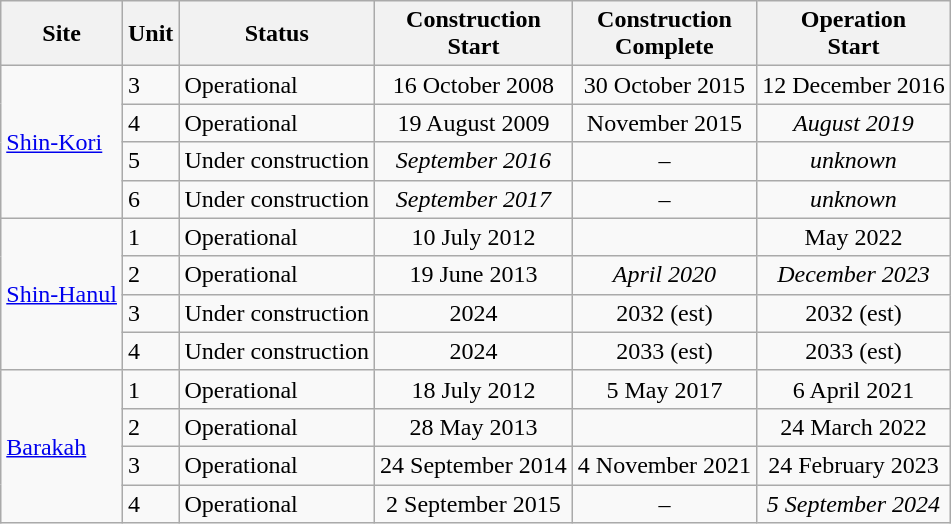<table class="wikitable">
<tr>
<th>Site</th>
<th>Unit</th>
<th>Status</th>
<th>Construction<br> Start</th>
<th>Construction<br> Complete</th>
<th>Operation<br> Start</th>
</tr>
<tr>
<td rowspan=4><a href='#'>Shin-Kori</a></td>
<td>3</td>
<td>Operational</td>
<td style= "text-align:center;">16 October 2008</td>
<td style= "text-align:center;">30 October 2015 </td>
<td style= "text-align:center;">12 December 2016</td>
</tr>
<tr>
<td>4</td>
<td>Operational</td>
<td style= "text-align:center;">19 August 2009</td>
<td style= "text-align:center;">November 2015</td>
<td style= "text-align:center;"><em>August 2019</em></td>
</tr>
<tr>
<td>5</td>
<td>Under construction</td>
<td style= "text-align:center;"><em>September 2016</em></td>
<td style= "text-align:center;">–</td>
<td style= "text-align:center;"><em>unknown</em></td>
</tr>
<tr>
<td>6</td>
<td>Under construction</td>
<td style= "text-align:center;"><em>September 2017</em></td>
<td style= "text-align:center;">–</td>
<td style= "text-align:center;"><em>unknown</em></td>
</tr>
<tr>
<td rowspan=4><a href='#'>Shin-Hanul</a></td>
<td>1</td>
<td>Operational</td>
<td style= "text-align:center;">10 July 2012</td>
<td style= "text-align:center;"></td>
<td style= "text-align:center;">May 2022</td>
</tr>
<tr>
<td>2</td>
<td>Operational</td>
<td style= "text-align:center;">19 June 2013</td>
<td style= "text-align:center;"><em>April 2020</em></td>
<td style= "text-align:center;"><em>December 2023</em></td>
</tr>
<tr>
<td>3</td>
<td>Under construction </td>
<td style= "text-align:center;">2024</td>
<td style= "text-align:center;">2032 (est)</td>
<td style= "text-align:center;">2032 (est)</td>
</tr>
<tr>
<td>4</td>
<td>Under construction </td>
<td style= "text-align:center;">2024</td>
<td style= "text-align:center;">2033 (est)</td>
<td style= "text-align:center;">2033 (est)</td>
</tr>
<tr>
<td rowspan=4><a href='#'>Barakah</a></td>
<td>1</td>
<td>Operational</td>
<td style= "text-align:center;">18 July 2012</td>
<td style= "text-align:center;">5 May 2017</td>
<td style= "text-align:center;">6 April 2021</td>
</tr>
<tr>
<td>2</td>
<td>Operational</td>
<td style= "text-align:center;">28 May 2013</td>
<td style= "text-align:center;"></td>
<td style= "text-align:center;">24 March 2022</td>
</tr>
<tr>
<td>3</td>
<td>Operational</td>
<td style= "text-align:center;">24 September 2014</td>
<td style= "text-align:center;">4 November 2021</td>
<td style= "text-align:center;">24 February 2023</td>
</tr>
<tr>
<td>4</td>
<td>Operational</td>
<td style= "text-align:center;">2 September 2015</td>
<td style= "text-align:center;">–</td>
<td style= "text-align:center;"><em>5 September 2024</em></td>
</tr>
</table>
